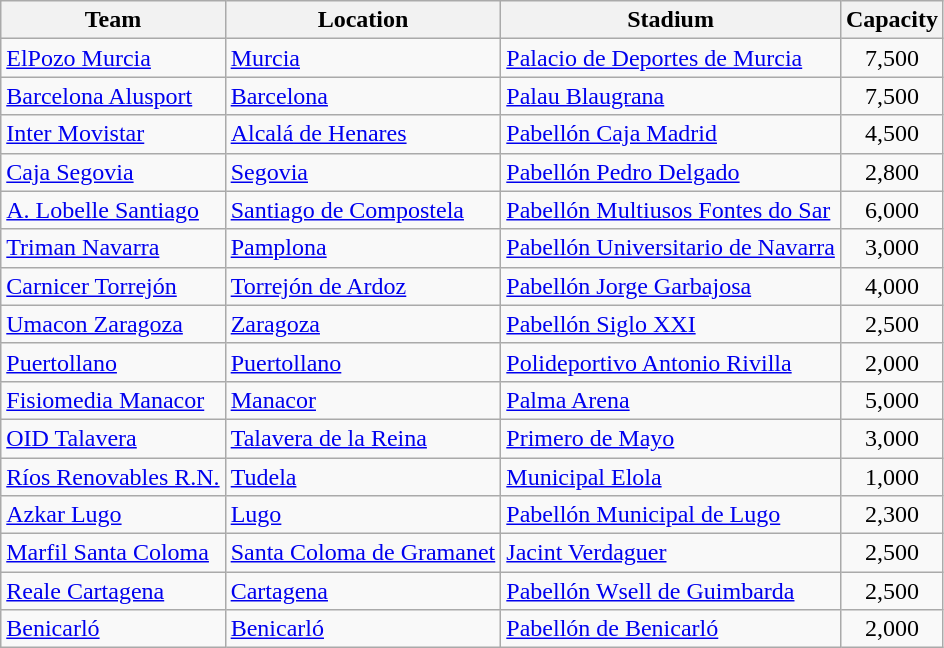<table class="wikitable sortable">
<tr>
<th>Team</th>
<th>Location</th>
<th>Stadium</th>
<th>Capacity</th>
</tr>
<tr>
<td><a href='#'>ElPozo Murcia</a></td>
<td><a href='#'>Murcia</a></td>
<td><a href='#'>Palacio de Deportes de Murcia</a></td>
<td align="center">7,500</td>
</tr>
<tr>
<td><a href='#'>Barcelona Alusport</a></td>
<td><a href='#'>Barcelona</a></td>
<td><a href='#'>Palau Blaugrana</a></td>
<td align="center">7,500</td>
</tr>
<tr>
<td><a href='#'>Inter Movistar</a></td>
<td><a href='#'>Alcalá de Henares</a></td>
<td><a href='#'>Pabellón Caja Madrid</a></td>
<td align="center">4,500</td>
</tr>
<tr>
<td><a href='#'>Caja Segovia</a></td>
<td><a href='#'>Segovia</a></td>
<td><a href='#'>Pabellón Pedro Delgado</a></td>
<td align="center">2,800</td>
</tr>
<tr>
<td><a href='#'>A. Lobelle Santiago</a></td>
<td><a href='#'>Santiago de Compostela</a></td>
<td><a href='#'>Pabellón Multiusos Fontes do Sar</a></td>
<td align="center">6,000</td>
</tr>
<tr>
<td><a href='#'>Triman Navarra</a></td>
<td><a href='#'>Pamplona</a></td>
<td><a href='#'>Pabellón Universitario de Navarra</a></td>
<td align="center">3,000</td>
</tr>
<tr>
<td><a href='#'>Carnicer Torrejón</a></td>
<td><a href='#'>Torrejón de Ardoz</a></td>
<td><a href='#'>Pabellón Jorge Garbajosa</a></td>
<td align="center">4,000</td>
</tr>
<tr>
<td><a href='#'>Umacon Zaragoza</a></td>
<td><a href='#'>Zaragoza</a></td>
<td><a href='#'>Pabellón Siglo XXI</a></td>
<td align="center">2,500</td>
</tr>
<tr>
<td><a href='#'>Puertollano</a></td>
<td><a href='#'>Puertollano</a></td>
<td><a href='#'>Polideportivo Antonio Rivilla</a></td>
<td align="center">2,000</td>
</tr>
<tr>
<td><a href='#'>Fisiomedia Manacor</a></td>
<td><a href='#'>Manacor</a></td>
<td><a href='#'>Palma Arena</a></td>
<td align="center">5,000</td>
</tr>
<tr>
<td><a href='#'>OID Talavera</a></td>
<td><a href='#'>Talavera de la Reina</a></td>
<td><a href='#'>Primero de Mayo</a></td>
<td align="center">3,000</td>
</tr>
<tr>
<td><a href='#'>Ríos Renovables R.N.</a></td>
<td><a href='#'>Tudela</a></td>
<td><a href='#'>Municipal Elola</a></td>
<td align="center">1,000</td>
</tr>
<tr>
<td><a href='#'>Azkar Lugo</a></td>
<td><a href='#'>Lugo</a></td>
<td><a href='#'>Pabellón Municipal de Lugo</a></td>
<td align="center">2,300</td>
</tr>
<tr>
<td><a href='#'>Marfil Santa Coloma</a></td>
<td><a href='#'>Santa Coloma de Gramanet</a></td>
<td><a href='#'>Jacint Verdaguer</a></td>
<td align="center">2,500</td>
</tr>
<tr>
<td><a href='#'>Reale Cartagena</a></td>
<td><a href='#'>Cartagena</a></td>
<td><a href='#'>Pabellón Wsell de Guimbarda</a></td>
<td align="center">2,500</td>
</tr>
<tr>
<td><a href='#'>Benicarló</a></td>
<td><a href='#'>Benicarló</a></td>
<td><a href='#'>Pabellón de Benicarló</a></td>
<td align="center">2,000</td>
</tr>
</table>
